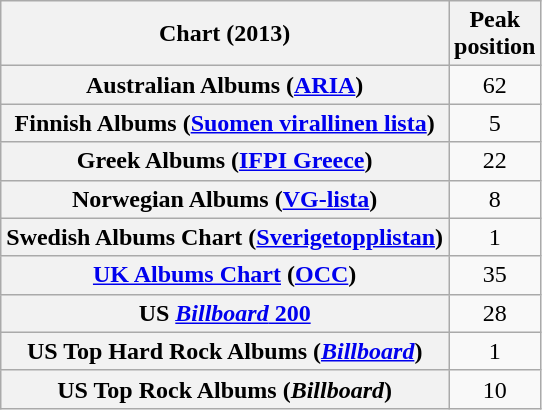<table class="wikitable sortable plainrowheaders">
<tr>
<th scope="col">Chart (2013)</th>
<th scope="col">Peak<br>position</th>
</tr>
<tr>
<th scope="row">Australian Albums (<a href='#'>ARIA</a>)</th>
<td align="center">62</td>
</tr>
<tr>
<th scope="row">Finnish Albums (<a href='#'>Suomen virallinen lista</a>)</th>
<td align="center">5</td>
</tr>
<tr>
<th scope="row">Greek Albums (<a href='#'>IFPI Greece</a>)</th>
<td align="center">22</td>
</tr>
<tr>
<th scope="row">Norwegian Albums (<a href='#'>VG-lista</a>)</th>
<td align="center">8</td>
</tr>
<tr>
<th scope="row">Swedish Albums Chart (<a href='#'>Sverigetopplistan</a>)</th>
<td align="center">1</td>
</tr>
<tr>
<th scope="row"><a href='#'>UK Albums Chart</a> (<a href='#'>OCC</a>)</th>
<td align="center">35</td>
</tr>
<tr>
<th scope="row">US <a href='#'><em>Billboard</em> 200</a></th>
<td align="center">28</td>
</tr>
<tr>
<th scope="row">US Top Hard Rock Albums (<em><a href='#'>Billboard</a></em>)</th>
<td align="center">1</td>
</tr>
<tr>
<th scope="row">US Top Rock Albums (<em>Billboard</em>)</th>
<td align="center">10</td>
</tr>
</table>
